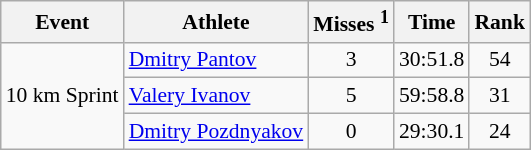<table class="wikitable" style="font-size:90%">
<tr>
<th>Event</th>
<th>Athlete</th>
<th>Misses <sup>1</sup></th>
<th>Time</th>
<th>Rank</th>
</tr>
<tr>
<td rowspan="3">10 km Sprint</td>
<td><a href='#'>Dmitry Pantov</a></td>
<td align="center">3</td>
<td align="center">30:51.8</td>
<td align="center">54</td>
</tr>
<tr>
<td><a href='#'>Valery Ivanov</a></td>
<td align="center">5</td>
<td align="center">59:58.8</td>
<td align="center">31</td>
</tr>
<tr>
<td><a href='#'>Dmitry Pozdnyakov</a></td>
<td align="center">0</td>
<td align="center">29:30.1</td>
<td align="center">24</td>
</tr>
</table>
